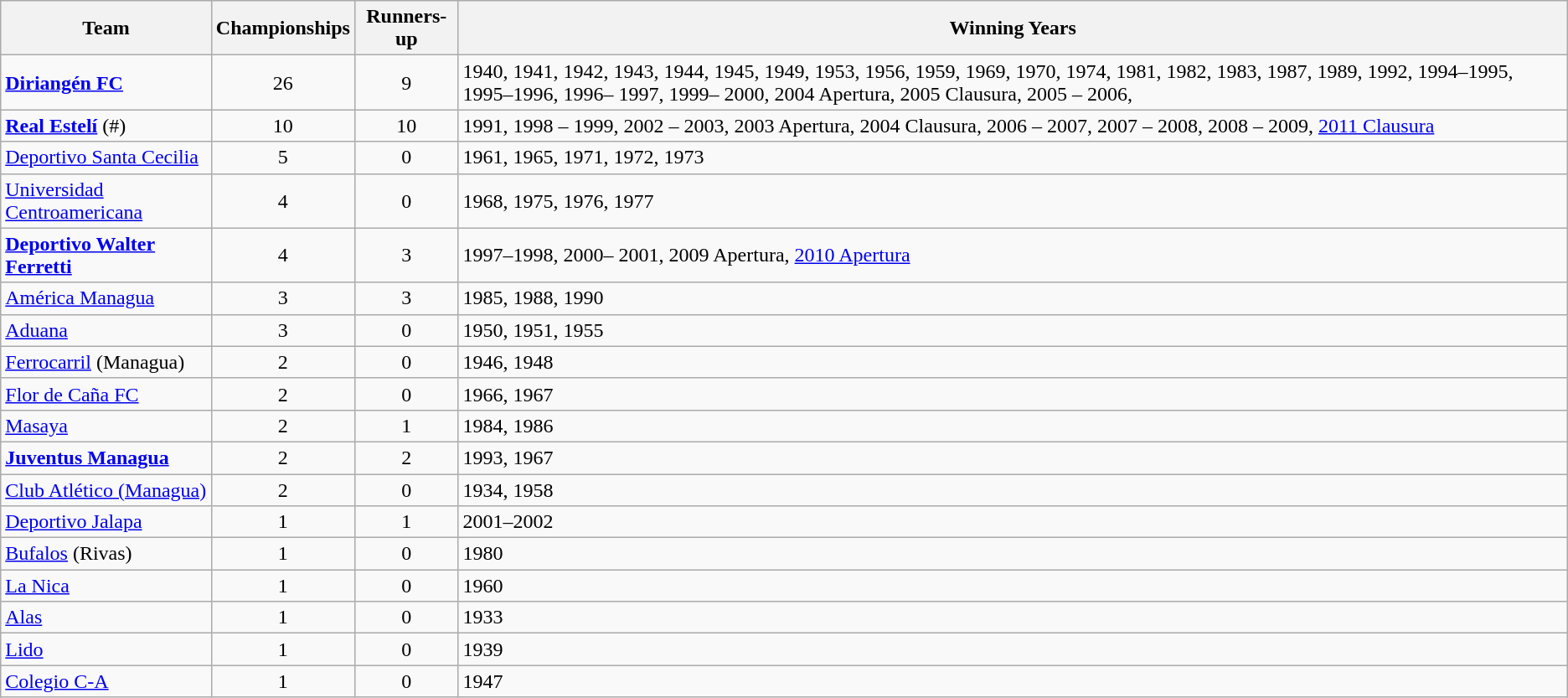<table class="wikitable">
<tr>
<th>Team</th>
<th>Championships</th>
<th>Runners-up</th>
<th>Winning Years</th>
</tr>
<tr>
<td><strong><a href='#'>Diriangén FC</a></strong></td>
<td style="text-align: center;">26</td>
<td style="text-align: center;">9</td>
<td>1940, 1941, 1942, 1943, 1944, 1945, 1949, 1953, 1956, 1959, 1969, 1970, 1974, 1981, 1982, 1983, 1987, 1989, 1992, 1994–1995, 1995–1996, 1996– 1997, 1999– 2000, 2004 Apertura, 2005 Clausura, 2005 – 2006,</td>
</tr>
<tr>
<td><strong><a href='#'>Real Estelí</a></strong> (#)</td>
<td style="text-align: center;">10</td>
<td style="text-align: center;">10</td>
<td>1991, 1998 – 1999, 2002 – 2003, 2003 Apertura, 2004 Clausura, 2006 – 2007, 2007 – 2008, 2008 – 2009, <a href='#'>2011 Clausura</a></td>
</tr>
<tr>
<td><a href='#'>Deportivo Santa Cecilia</a></td>
<td style="text-align: center;">5</td>
<td style="text-align: center;">0</td>
<td>1961, 1965, 1971, 1972, 1973</td>
</tr>
<tr>
<td><a href='#'>Universidad Centroamericana</a></td>
<td style="text-align: center;">4</td>
<td style="text-align: center;">0</td>
<td>1968, 1975, 1976, 1977</td>
</tr>
<tr>
<td><strong><a href='#'>Deportivo Walter Ferretti</a></strong></td>
<td style="text-align: center;">4</td>
<td style="text-align: center;">3</td>
<td>1997–1998, 2000– 2001, 2009 Apertura, <a href='#'>2010 Apertura</a></td>
</tr>
<tr>
<td><a href='#'>América Managua</a></td>
<td style="text-align: center;">3</td>
<td style="text-align: center;">3</td>
<td>1985, 1988, 1990</td>
</tr>
<tr>
<td><a href='#'>Aduana</a></td>
<td style="text-align: center;">3</td>
<td style="text-align: center;">0</td>
<td>1950, 1951, 1955</td>
</tr>
<tr>
<td><a href='#'>Ferrocarril</a> (Managua)</td>
<td style="text-align: center;">2</td>
<td style="text-align: center;">0</td>
<td>1946, 1948</td>
</tr>
<tr>
<td><a href='#'>Flor de Caña FC</a></td>
<td style="text-align: center;">2</td>
<td style="text-align: center;">0</td>
<td>1966, 1967</td>
</tr>
<tr>
<td><a href='#'>Masaya</a></td>
<td style="text-align: center;">2</td>
<td style="text-align: center;">1</td>
<td>1984, 1986</td>
</tr>
<tr>
<td><strong><a href='#'>Juventus Managua</a></strong></td>
<td style="text-align: center;">2</td>
<td style="text-align: center;">2</td>
<td>1993, 1967</td>
</tr>
<tr>
<td><a href='#'>Club Atlético (Managua)</a></td>
<td style="text-align: center;">2</td>
<td style="text-align: center;">0</td>
<td>1934, 1958</td>
</tr>
<tr>
<td><a href='#'>Deportivo Jalapa</a></td>
<td style="text-align: center;">1</td>
<td style="text-align: center;">1</td>
<td>2001–2002</td>
</tr>
<tr>
<td><a href='#'>Bufalos</a> (Rivas)</td>
<td style="text-align: center;">1</td>
<td style="text-align: center;">0</td>
<td>1980</td>
</tr>
<tr>
<td><a href='#'>La Nica</a></td>
<td style="text-align: center;">1</td>
<td style="text-align: center;">0</td>
<td>1960</td>
</tr>
<tr>
<td><a href='#'>Alas</a></td>
<td style="text-align: center;">1</td>
<td style="text-align: center;">0</td>
<td>1933</td>
</tr>
<tr>
<td><a href='#'>Lido</a></td>
<td style="text-align: center;">1</td>
<td style="text-align: center;">0</td>
<td>1939</td>
</tr>
<tr>
<td><a href='#'>Colegio C-A</a></td>
<td style="text-align: center;">1</td>
<td style="text-align: center;">0</td>
<td>1947</td>
</tr>
</table>
